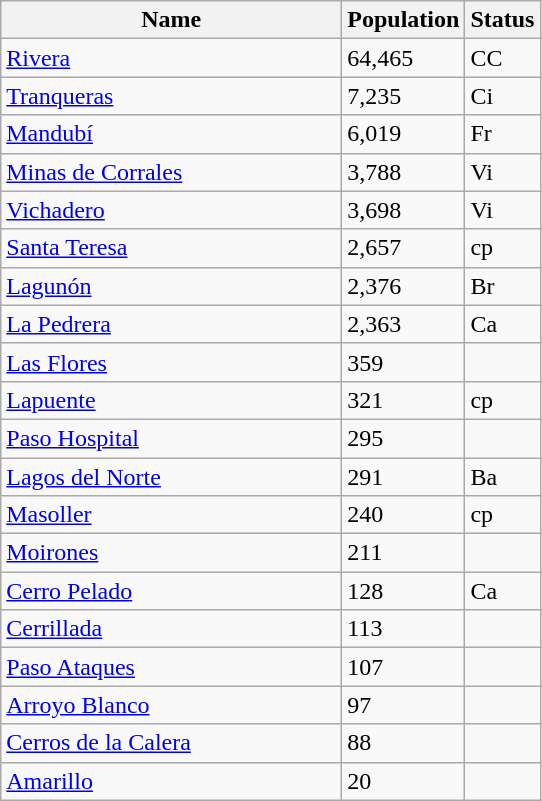<table class="wikitable sortable">
<tr>
<th style="width: 220px;">Name</th>
<th>Population</th>
<th class="unsortable">Status</th>
</tr>
<tr>
<td><a href='#'>Rivera</a></td>
<td>64,465</td>
<td>CC</td>
</tr>
<tr>
<td><a href='#'>Tranqueras</a></td>
<td>7,235</td>
<td>Ci</td>
</tr>
<tr>
<td><a href='#'>Mandubí</a></td>
<td>6,019</td>
<td>Fr</td>
</tr>
<tr>
<td><a href='#'>Minas de Corrales</a></td>
<td>3,788</td>
<td>Vi</td>
</tr>
<tr>
<td><a href='#'>Vichadero</a></td>
<td>3,698</td>
<td>Vi</td>
</tr>
<tr>
<td><a href='#'>Santa Teresa</a></td>
<td>2,657</td>
<td>cp</td>
</tr>
<tr>
<td><a href='#'>Lagunón</a></td>
<td>2,376</td>
<td>Br</td>
</tr>
<tr>
<td><a href='#'>La Pedrera</a></td>
<td>2,363</td>
<td>Ca</td>
</tr>
<tr>
<td><a href='#'>Las Flores</a></td>
<td>359</td>
<td></td>
</tr>
<tr>
<td><a href='#'>Lapuente</a></td>
<td>321</td>
<td>cp</td>
</tr>
<tr>
<td><a href='#'>Paso Hospital</a></td>
<td>295</td>
<td></td>
</tr>
<tr>
<td><a href='#'>Lagos del Norte</a></td>
<td>291</td>
<td>Ba</td>
</tr>
<tr>
<td><a href='#'>Masoller</a></td>
<td>240</td>
<td>cp</td>
</tr>
<tr>
<td><a href='#'>Moirones</a></td>
<td>211</td>
<td></td>
</tr>
<tr>
<td><a href='#'>Cerro Pelado</a></td>
<td>128</td>
<td>Ca</td>
</tr>
<tr>
<td><a href='#'>Cerrillada</a></td>
<td>113</td>
<td></td>
</tr>
<tr>
<td><a href='#'>Paso Ataques</a></td>
<td>107</td>
<td></td>
</tr>
<tr>
<td><a href='#'>Arroyo Blanco</a></td>
<td>97</td>
<td></td>
</tr>
<tr>
<td><a href='#'>Cerros de la Calera</a></td>
<td>88</td>
<td></td>
</tr>
<tr>
<td><a href='#'>Amarillo</a></td>
<td>20</td>
<td></td>
</tr>
</table>
